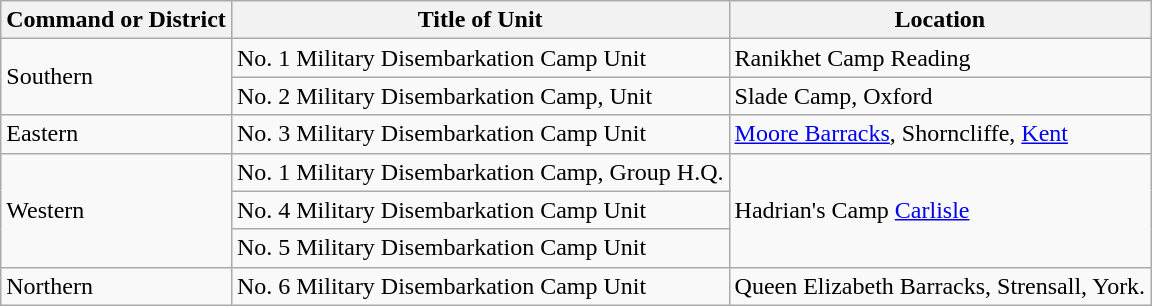<table class="wikitable">
<tr>
<th>Command or District</th>
<th>Title of Unit</th>
<th>Location</th>
</tr>
<tr>
<td rowspan="2">Southern</td>
<td>No. 1 Military Disembarkation Camp Unit</td>
<td>Ranikhet Camp Reading</td>
</tr>
<tr>
<td>No. 2 Military Disembarkation Camp, Unit</td>
<td>Slade Camp, Oxford</td>
</tr>
<tr>
<td>Eastern</td>
<td>No. 3 Military Disembarkation Camp Unit</td>
<td><a href='#'>Moore Barracks</a>, Shorncliffe, <a href='#'>Kent</a></td>
</tr>
<tr>
<td rowspan="3">Western</td>
<td>No. 1 Military Disembarkation Camp, Group H.Q.</td>
<td rowspan="3">Hadrian's Camp <a href='#'>Carlisle</a></td>
</tr>
<tr>
<td>No. 4 Military Disembarkation Camp Unit</td>
</tr>
<tr>
<td>No. 5 Military Disembarkation Camp Unit</td>
</tr>
<tr>
<td>Northern</td>
<td>No. 6 Military Disembarkation Camp Unit</td>
<td>Queen Elizabeth Barracks, Strensall, York.</td>
</tr>
</table>
